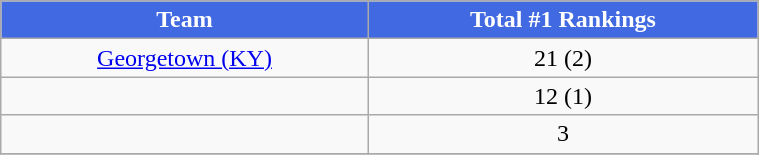<table class="wikitable" style="width:40%;">
<tr>
<th style="background:#4169E1; color:white;">Team</th>
<th style="background:#4169E1; color:white;">Total #1 Rankings</th>
</tr>
<tr style="text-align:center;">
<td><a href='#'>Georgetown (KY)</a></td>
<td>21 (2)</td>
</tr>
<tr style="text-align:center;">
<td></td>
<td>12 (1)</td>
</tr>
<tr style="text-align:center;">
<td></td>
<td>3</td>
</tr>
<tr style="text-align:center;">
</tr>
</table>
